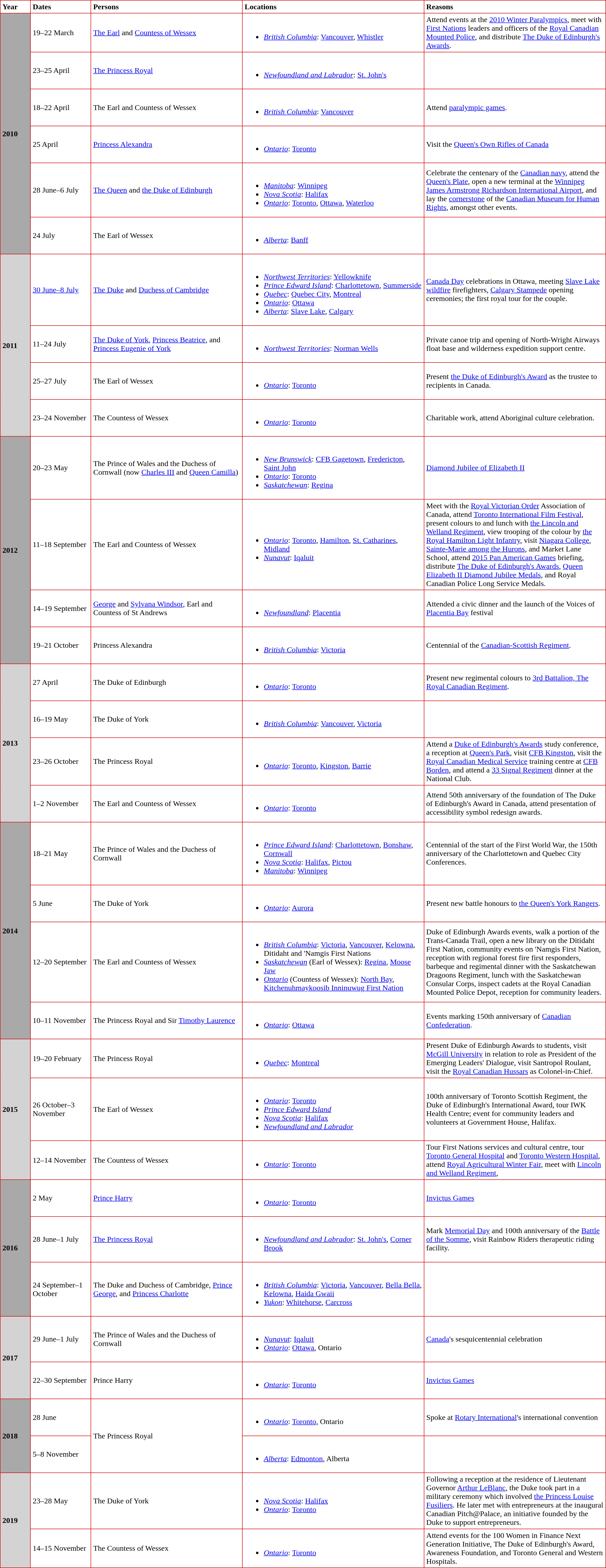<table border="2" cellpadding="4" cellspacing="0" style="margin: 1em 1em 1em 0; background:white; border: 1px #CC0000 solid; border-collapse: collapse; width:100%">
<tr bgcolor="white">
<th width="5%" align="left"><span>Year</span></th>
<th width="10%" align="left"><span>Dates</span></th>
<th width="25%" align="left"><span>Persons</span></th>
<th width="30%" align="left"><span>Locations</span></th>
<th width="30%" align="left"><span>Reasons</span></th>
</tr>
<tr>
<td bgcolor="#A9A9A9" rowspan="6"><strong>2010</strong></td>
<td>19–22 March</td>
<td><a href='#'>The Earl</a> and <a href='#'>Countess of Wessex</a></td>
<td><br><ul><li><em><a href='#'>British Columbia</a></em>: <a href='#'>Vancouver</a>, <a href='#'>Whistler</a></li></ul></td>
<td>Attend events at the <a href='#'>2010 Winter Paralympics</a>, meet with <a href='#'>First Nations</a> leaders and officers of the <a href='#'>Royal Canadian Mounted Police</a>, and distribute <a href='#'>The Duke of Edinburgh's Awards</a>.</td>
</tr>
<tr>
<td>23–25 April</td>
<td><a href='#'>The Princess Royal</a></td>
<td><br><ul><li><em><a href='#'>Newfoundland and Labrador</a></em>: <a href='#'>St. John's</a></li></ul></td>
<td></td>
</tr>
<tr>
<td>18–22 April</td>
<td>The Earl and Countess of Wessex</td>
<td><br><ul><li><em><a href='#'>British Columbia</a></em>: <a href='#'>Vancouver</a></li></ul></td>
<td>Attend <a href='#'>paralympic games</a>.</td>
</tr>
<tr>
<td>25 April</td>
<td><a href='#'>Princess Alexandra</a></td>
<td><br><ul><li><em><a href='#'>Ontario</a></em>: <a href='#'>Toronto</a></li></ul></td>
<td>Visit the <a href='#'>Queen's Own Rifles of Canada</a></td>
</tr>
<tr>
<td>28 June–6 July</td>
<td><a href='#'>The Queen</a> and <a href='#'>the Duke of Edinburgh</a></td>
<td>  <br><ul><li><em><a href='#'>Manitoba</a></em>: <a href='#'>Winnipeg</a></li><li><em><a href='#'>Nova Scotia</a></em>: <a href='#'>Halifax</a></li><li><em><a href='#'>Ontario</a></em>: <a href='#'>Toronto</a>, <a href='#'>Ottawa</a>, <a href='#'>Waterloo</a></li></ul></td>
<td>Celebrate the centenary of the <a href='#'>Canadian navy</a>, attend the <a href='#'>Queen's Plate</a>, open a new terminal at the <a href='#'>Winnipeg James Armstrong Richardson International Airport</a>, and lay the <a href='#'>cornerstone</a> of the <a href='#'>Canadian Museum for Human Rights</a>, amongst other events.</td>
</tr>
<tr>
<td>24 July</td>
<td>The Earl of Wessex</td>
<td><br><ul><li><em><a href='#'>Alberta</a></em>: <a href='#'>Banff</a></li></ul></td>
<td></td>
</tr>
<tr>
<td bgcolor="#D3D3D3" rowspan="4"><strong>2011</strong></td>
<td><a href='#'>30 June–8 July</a></td>
<td><a href='#'>The Duke</a> and <a href='#'>Duchess of Cambridge</a></td>
<td>    <br><ul><li><em><a href='#'>Northwest Territories</a></em>: <a href='#'>Yellowknife</a></li><li><em><a href='#'>Prince Edward Island</a></em>: <a href='#'>Charlottetown</a>, <a href='#'>Summerside</a></li><li><em><a href='#'>Quebec</a></em>: <a href='#'>Quebec City</a>, <a href='#'>Montreal</a></li><li><em><a href='#'>Ontario</a></em>: <a href='#'>Ottawa</a></li><li><em><a href='#'>Alberta</a></em>: <a href='#'>Slave Lake</a>, <a href='#'>Calgary</a></li></ul></td>
<td><a href='#'>Canada Day</a> celebrations in Ottawa, meeting <a href='#'>Slave Lake wildfire</a> firefighters, <a href='#'>Calgary Stampede</a> opening ceremonies; the first royal tour for the couple.</td>
</tr>
<tr>
<td>11–24 July</td>
<td><a href='#'>The Duke of York</a>, <a href='#'>Princess Beatrice</a>, and <a href='#'>Princess Eugenie of York</a></td>
<td><br><ul><li><em><a href='#'>Northwest Territories</a></em>: <a href='#'>Norman Wells</a></li></ul></td>
<td>Private canoe trip and opening of North-Wright Airways float base and wilderness expedition support centre.</td>
</tr>
<tr>
<td>25–27 July</td>
<td>The Earl of Wessex</td>
<td><br><ul><li><em><a href='#'>Ontario</a></em>: <a href='#'>Toronto</a></li></ul></td>
<td>Present <a href='#'>the Duke of Edinburgh's Award</a> as the trustee to recipients in Canada.</td>
</tr>
<tr>
<td>23–24 November</td>
<td>The Countess of Wessex</td>
<td><br><ul><li><em><a href='#'>Ontario</a></em>: <a href='#'>Toronto</a></li></ul></td>
<td>Charitable work, attend Aboriginal culture celebration.</td>
</tr>
<tr>
<td bgcolor="#A9A9A9" rowspan="4"><strong>2012</strong></td>
<td>20–23 May</td>
<td>The Prince of Wales and the Duchess of Cornwall (now <a href='#'>Charles&nbsp;III</a> and <a href='#'>Queen&nbsp;Camilla</a>)</td>
<td>  <br><ul><li><em><a href='#'>New Brunswick</a></em>: <a href='#'>CFB Gagetown</a>, <a href='#'>Fredericton</a>, <a href='#'>Saint John</a></li><li><em><a href='#'>Ontario</a></em>: <a href='#'>Toronto</a></li><li><em><a href='#'>Saskatchewan</a></em>: <a href='#'>Regina</a></li></ul></td>
<td><a href='#'>Diamond Jubilee of Elizabeth II</a></td>
</tr>
<tr>
<td>11–18 September</td>
<td>The Earl and Countess of Wessex</td>
<td> <br><ul><li><em><a href='#'>Ontario</a></em>: <a href='#'>Toronto</a>, <a href='#'>Hamilton</a>, <a href='#'>St. Catharines</a>, <a href='#'>Midland</a></li><li><em><a href='#'>Nunavut</a></em>: <a href='#'>Iqaluit</a></li></ul></td>
<td>Meet with the <a href='#'>Royal Victorian Order</a> Association of Canada, attend <a href='#'>Toronto International Film Festival</a>, present colours to and lunch with <a href='#'>the Lincoln and Welland Regiment</a>, view trooping of the colour by <a href='#'>the Royal Hamilton Light Infantry</a>, visit <a href='#'>Niagara College</a>, <a href='#'>Sainte-Marie among the Hurons</a>, and Market Lane School, attend <a href='#'>2015 Pan American Games</a> briefing, distribute <a href='#'>The Duke of Edinburgh's Awards</a>, <a href='#'>Queen Elizabeth II Diamond Jubilee Medals</a>, and Royal Canadian Police Long Service Medals.</td>
</tr>
<tr>
<td>14–19 September</td>
<td><a href='#'>George</a> and <a href='#'>Sylvana Windsor</a>, Earl and Countess of St Andrews</td>
<td><br><ul><li><em><a href='#'>Newfoundland</a></em>: <a href='#'>Placentia</a></li></ul></td>
<td>Attended a civic dinner and the launch of the Voices of <a href='#'>Placentia Bay</a> festival</td>
</tr>
<tr>
<td>19–21 October</td>
<td>Princess Alexandra</td>
<td><br><ul><li><em><a href='#'>British Columbia</a></em>: <a href='#'>Victoria</a></li></ul></td>
<td>Centennial of the <a href='#'>Canadian-Scottish Regiment</a>.</td>
</tr>
<tr>
<td bgcolor="#D3D3D3" rowspan="4"><strong>2013</strong></td>
<td>27 April</td>
<td>The Duke of Edinburgh</td>
<td><br><ul><li><em><a href='#'>Ontario</a></em>: <a href='#'>Toronto</a></li></ul></td>
<td>Present new regimental colours to <a href='#'>3rd Battalion, The Royal Canadian Regiment</a>.</td>
</tr>
<tr>
<td>16–19 May</td>
<td>The Duke of York</td>
<td><br><ul><li><em><a href='#'>British Columbia</a></em>: <a href='#'>Vancouver</a>, <a href='#'>Victoria</a></li></ul></td>
<td></td>
</tr>
<tr>
<td>23–26 October</td>
<td>The Princess Royal</td>
<td><br><ul><li><em><a href='#'>Ontario</a></em>: <a href='#'>Toronto</a>, <a href='#'>Kingston</a>, <a href='#'>Barrie</a></li></ul></td>
<td>Attend a <a href='#'>Duke of Edinburgh's Awards</a> study conference, a reception at <a href='#'>Queen's Park</a>, visit <a href='#'>CFB Kingston</a>, visit the <a href='#'>Royal Canadian Medical Service</a> training centre at <a href='#'>CFB Borden</a>, and attend a <a href='#'>33 Signal Regiment</a> dinner at the National Club.</td>
</tr>
<tr>
<td>1–2 November</td>
<td>The Earl and Countess of Wessex</td>
<td><br><ul><li><em><a href='#'>Ontario</a></em>: <a href='#'>Toronto</a></li></ul></td>
<td>Attend 50th anniversary of the foundation of The Duke of Edinburgh's Award in Canada, attend presentation of accessibility symbol redesign awards.</td>
</tr>
<tr>
<td bgcolor="#A9A9A9" rowspan="4"><strong>2014</strong></td>
<td>18–21 May</td>
<td>The Prince of Wales and the Duchess of Cornwall</td>
<td>  <br><ul><li><em><a href='#'>Prince Edward Island</a></em>: <a href='#'>Charlottetown</a>, <a href='#'>Bonshaw</a>, <a href='#'>Cornwall</a></li><li><em><a href='#'>Nova Scotia</a></em>: <a href='#'>Halifax</a>, <a href='#'>Pictou</a></li><li><em><a href='#'>Manitoba</a></em>: <a href='#'>Winnipeg</a></li></ul></td>
<td>Centennial of the start of the First World War, the 150th anniversary of the Charlottetown and Quebec City Conferences.</td>
</tr>
<tr>
<td>5 June</td>
<td>The Duke of York</td>
<td><br><ul><li><em><a href='#'>Ontario</a></em>: <a href='#'>Aurora</a></li></ul></td>
<td>Present new battle honours to <a href='#'>the Queen's York Rangers</a>.</td>
</tr>
<tr>
<td>12–20 September</td>
<td>The Earl and Countess of Wessex</td>
<td>  <br><ul><li><em><a href='#'>British Columbia</a></em>: <a href='#'>Victoria</a>, <a href='#'>Vancouver</a>, <a href='#'>Kelowna</a>, Ditidaht and 'Namgis First Nations</li><li><em><a href='#'>Saskatchewan</a></em> (Earl of Wessex): <a href='#'>Regina</a>, <a href='#'>Moose Jaw</a></li><li><em><a href='#'>Ontario</a></em> (Countess of Wessex): <a href='#'>North Bay</a>, <a href='#'>Kitchenuhmaykoosib Inninuwug First Nation</a></li></ul></td>
<td>Duke of Edinburgh Awards events, walk a portion of the Trans-Canada Trail, open a new library on the Ditidaht First Nation, community events on 'Namgis First Nation, reception with regional forest fire first responders, barbeque and regimental dinner with the Saskatchewan Dragoons Regiment, lunch with the Saskatchewan Consular Corps, inspect cadets at the Royal Canadian Mounted Police Depot, reception for community leaders.</td>
</tr>
<tr>
<td>10–11 November</td>
<td>The Princess Royal and Sir <a href='#'>Timothy Laurence</a></td>
<td><br><ul><li><em><a href='#'>Ontario</a></em>: <a href='#'>Ottawa</a></li></ul></td>
<td>Events marking 150th anniversary of <a href='#'>Canadian Confederation</a>.</td>
</tr>
<tr>
<td bgcolor="#D3D3D3" rowspan="3"><strong>2015</strong></td>
<td>19–20 February</td>
<td>The Princess Royal</td>
<td><br><ul><li><em><a href='#'>Quebec</a></em>: <a href='#'>Montreal</a></li></ul></td>
<td>Present Duke of Edinburgh Awards to students, visit <a href='#'>McGill University</a> in relation to role as President of the Emerging Leaders' Dialogue, visit Santropol Roulant, visit the <a href='#'>Royal Canadian Hussars</a> as Colonel-in-Chief.</td>
</tr>
<tr>
<td>26 October–3 November</td>
<td>The Earl of Wessex</td>
<td>   <br><ul><li><em><a href='#'>Ontario</a></em>: <a href='#'>Toronto</a></li><li><em><a href='#'>Prince Edward Island</a></em></li><li><em><a href='#'>Nova Scotia</a></em>: <a href='#'>Halifax</a></li><li><em><a href='#'>Newfoundland and Labrador</a></em></li></ul></td>
<td>100th anniversary of Toronto Scottish Regiment, the Duke of Edinburgh's International Award, tour IWK Health Centre; event for community leaders and volunteers at Government House, Halifax.</td>
</tr>
<tr>
<td>12–14 November</td>
<td>The Countess of Wessex</td>
<td><br><ul><li><em><a href='#'>Ontario</a></em>: <a href='#'>Toronto</a></li></ul></td>
<td>Tour First Nations services and cultural centre, tour <a href='#'>Toronto General Hospital</a> and <a href='#'>Toronto Western Hospital</a>, attend <a href='#'>Royal Agricultural Winter Fair</a>, meet with <a href='#'>Lincoln and Welland Regiment</a>,</td>
</tr>
<tr>
<td bgcolor="#A9A9A9" rowspan="3"><strong>2016</strong></td>
<td>2 May</td>
<td><a href='#'>Prince Harry</a></td>
<td><br><ul><li><em><a href='#'>Ontario</a></em>: <a href='#'>Toronto</a></li></ul></td>
<td><a href='#'>Invictus Games</a></td>
</tr>
<tr>
<td>28 June–1 July</td>
<td><a href='#'>The Princess Royal</a></td>
<td><br><ul><li><em><a href='#'>Newfoundland and Labrador</a></em>: <a href='#'>St. John's</a>, <a href='#'>Corner Brook</a></li></ul></td>
<td>Mark <a href='#'>Memorial Day</a> and 100th anniversary of the <a href='#'>Battle of the Somme</a>, visit Rainbow Riders therapeutic riding facility.</td>
</tr>
<tr>
<td>24 September–1 October</td>
<td>The Duke and Duchess of Cambridge, <a href='#'>Prince George</a>, and <a href='#'>Princess Charlotte</a></td>
<td> <br><ul><li><em><a href='#'>British Columbia</a></em>: <a href='#'>Victoria</a>, <a href='#'>Vancouver</a>, <a href='#'>Bella Bella</a>, <a href='#'>Kelowna</a>, <a href='#'>Haida Gwaii</a></li><li><em><a href='#'>Yukon</a></em>: <a href='#'>Whitehorse</a>, <a href='#'>Carcross</a></li></ul></td>
<td></td>
</tr>
<tr>
<td bgcolor="#D3D3D3" rowspan="2"><strong>2017</strong></td>
<td>29 June–1 July</td>
<td>The Prince of Wales and the Duchess of Cornwall</td>
<td> <br><ul><li><em><a href='#'>Nunavut</a></em>: <a href='#'>Iqaluit</a></li><li><em><a href='#'>Ontario</a></em>: <a href='#'>Ottawa</a>, Ontario</li></ul></td>
<td><a href='#'>Canada</a>'s sesquicentennial celebration</td>
</tr>
<tr>
<td>22–30 September</td>
<td>Prince Harry</td>
<td><br><ul><li><em><a href='#'>Ontario</a></em>: <a href='#'>Toronto</a></li></ul></td>
<td><a href='#'>Invictus Games</a></td>
</tr>
<tr>
<td bgcolor="#A9A9A9" rowspan="2"><strong>2018</strong></td>
<td>28 June</td>
<td rowspan="2">The Princess Royal</td>
<td><br><ul><li><em><a href='#'>Ontario</a></em>: <a href='#'>Toronto</a>, Ontario</li></ul></td>
<td>Spoke at <a href='#'>Rotary International</a>'s international convention</td>
</tr>
<tr>
<td>5–8 November</td>
<td><br><ul><li><em><a href='#'>Alberta</a></em>: <a href='#'>Edmonton</a>, Alberta</li></ul></td>
<td></td>
</tr>
<tr>
<td bgcolor="#D3D3D3" rowspan=2><strong>2019</strong></td>
<td>23–28 May</td>
<td>The Duke of York</td>
<td> <br><ul><li><em><a href='#'>Nova Scotia</a></em>: <a href='#'>Halifax</a></li><li><em><a href='#'>Ontario</a></em>: <a href='#'>Toronto</a></li></ul></td>
<td>Following a reception at the residence of Lieutenant Governor <a href='#'>Arthur LeBlanc</a>, the Duke took part in a military ceremony which involved <a href='#'>the Princess Louise Fusiliers</a>. He later met with entrepreneurs at the inaugural Canadian Pitch@Palace, an initiative founded by the Duke to support entrepreneurs.</td>
</tr>
<tr>
<td>14–15 November</td>
<td>The Countess of Wessex</td>
<td><br><ul><li><em><a href='#'>Ontario</a></em>: <a href='#'>Toronto</a></li></ul></td>
<td>Attend events for the 100 Women in Finance Next Generation Initiative, The Duke of Edinburgh's Award, Awareness Foundation, and Toronto General and Western Hospitals.</td>
</tr>
</table>
